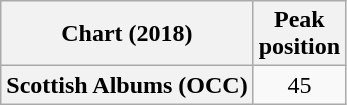<table class="wikitable sortable plainrowheaders" style="text-align:center">
<tr>
<th scope="col">Chart (2018)</th>
<th scope="col">Peak<br>position</th>
</tr>
<tr>
<th scope="row">Scottish Albums (OCC)</th>
<td>45</td>
</tr>
</table>
